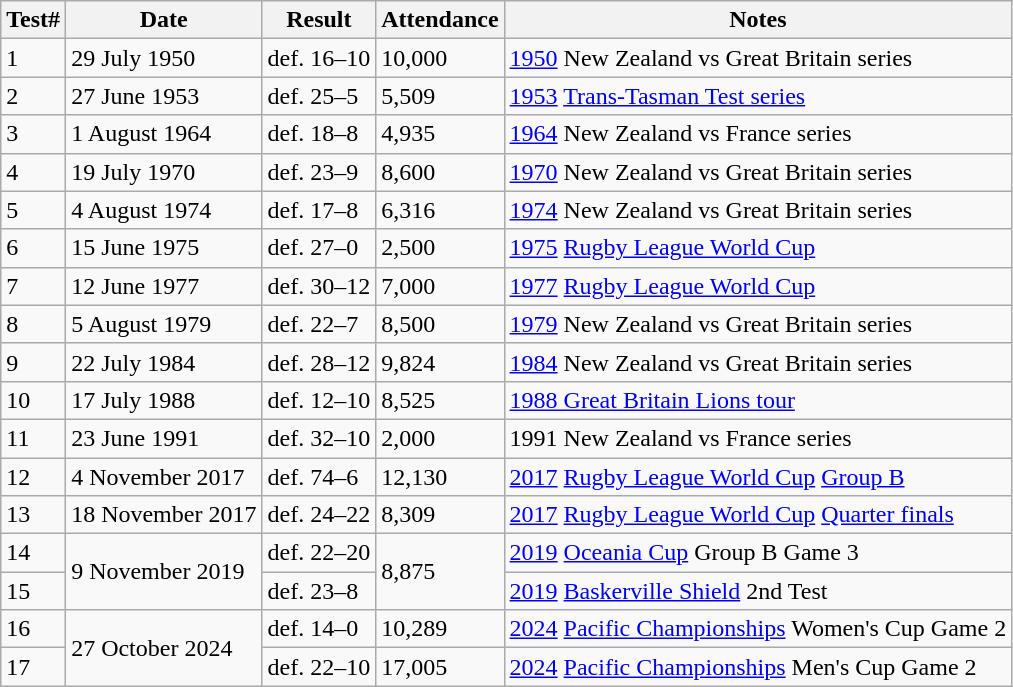<table class="wikitable">
<tr>
<th>Test#</th>
<th>Date</th>
<th>Result</th>
<th>Attendance</th>
<th>Notes</th>
</tr>
<tr>
<td>1</td>
<td>29 July 1950</td>
<td> def.  16–10</td>
<td>10,000</td>
<td><a href='#'>1950</a> New Zealand vs Great Britain series</td>
</tr>
<tr>
<td>2</td>
<td>27 June 1953</td>
<td> def.  25–5</td>
<td>5,509</td>
<td><a href='#'>1953</a> <a href='#'>Trans-Tasman Test series</a></td>
</tr>
<tr>
<td>3</td>
<td>1 August 1964</td>
<td> def.  18–8</td>
<td>4,935</td>
<td><a href='#'>1964</a> New Zealand vs France series</td>
</tr>
<tr>
<td>4</td>
<td>19 July 1970</td>
<td> def.  23–9</td>
<td>8,600</td>
<td><a href='#'>1970</a> New Zealand vs Great Britain series</td>
</tr>
<tr>
<td>5</td>
<td>4 August 1974</td>
<td> def.  17–8</td>
<td>6,316</td>
<td><a href='#'>1974</a> New Zealand vs Great Britain series</td>
</tr>
<tr>
<td>6</td>
<td>15 June 1975</td>
<td> def.  27–0</td>
<td>2,500</td>
<td><a href='#'>1975</a> <a href='#'>Rugby League World Cup</a></td>
</tr>
<tr>
<td>7</td>
<td>12 June 1977</td>
<td> def.  30–12</td>
<td>7,000</td>
<td><a href='#'>1977</a> <a href='#'>Rugby League World Cup</a></td>
</tr>
<tr>
<td>8</td>
<td>5 August 1979</td>
<td> def.  22–7</td>
<td>8,500</td>
<td><a href='#'>1979</a> New Zealand vs Great Britain series</td>
</tr>
<tr>
<td>9</td>
<td>22 July 1984</td>
<td> def.  28–12</td>
<td>9,824</td>
<td><a href='#'>1984</a> New Zealand vs Great Britain series</td>
</tr>
<tr>
<td>10</td>
<td>17 July 1988</td>
<td> def.  12–10</td>
<td>8,525</td>
<td><a href='#'>1988 Great Britain Lions tour</a></td>
</tr>
<tr>
<td>11</td>
<td>23 June 1991</td>
<td> def.  32–10</td>
<td>2,000</td>
<td>1991 New Zealand vs France series</td>
</tr>
<tr>
<td>12</td>
<td>4 November 2017</td>
<td> def.  74–6</td>
<td>12,130</td>
<td><a href='#'>2017</a> <a href='#'>Rugby League World Cup</a> <a href='#'>Group B</a></td>
</tr>
<tr>
<td>13</td>
<td>18 November 2017</td>
<td> def.  24–22</td>
<td>8,309</td>
<td><a href='#'>2017</a> <a href='#'>Rugby League World Cup</a> <a href='#'>Quarter finals</a></td>
</tr>
<tr>
<td>14</td>
<td rowspan="2">9 November 2019</td>
<td> def.  22–20</td>
<td rowspan="2">8,875</td>
<td><a href='#'>2019</a> <a href='#'>Oceania Cup</a> Group B Game 3</td>
</tr>
<tr>
<td>15</td>
<td> def.  23–8</td>
<td><a href='#'>2019</a> <a href='#'>Baskerville Shield</a> 2nd Test</td>
</tr>
<tr>
<td>16</td>
<td rowspan="2">27 October 2024</td>
<td> def.  14–0</td>
<td>10,289</td>
<td><a href='#'>2024</a> <a href='#'>Pacific Championships</a> Women's Cup Game 2</td>
</tr>
<tr>
<td>17</td>
<td> def.  22–10</td>
<td>17,005</td>
<td><a href='#'>2024</a> <a href='#'>Pacific Championships</a> Men's Cup Game 2</td>
</tr>
</table>
